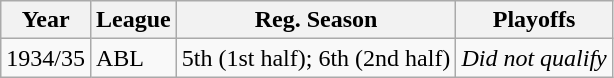<table class="wikitable">
<tr>
<th>Year</th>
<th>League</th>
<th>Reg. Season</th>
<th>Playoffs</th>
</tr>
<tr>
<td>1934/35</td>
<td>ABL</td>
<td>5th (1st half); 6th (2nd half)</td>
<td><em>Did not qualify</em></td>
</tr>
</table>
